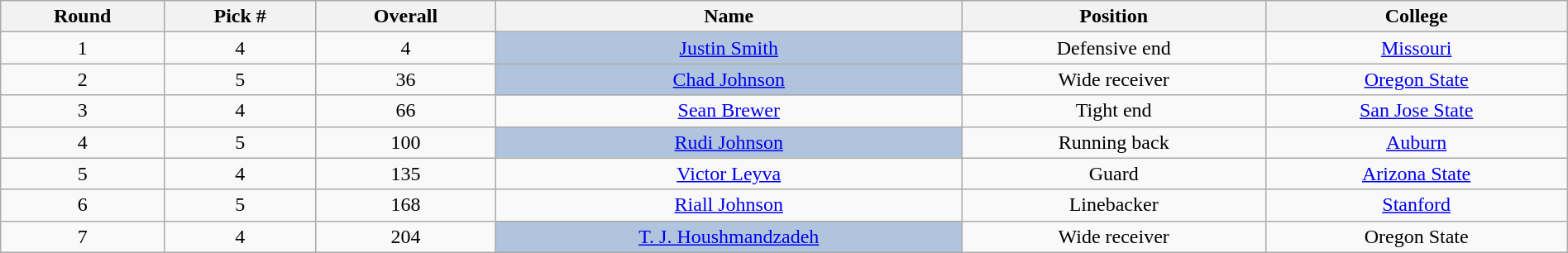<table class="wikitable sortable sortable" style="width: 100%; text-align:center">
<tr>
<th>Round</th>
<th>Pick #</th>
<th>Overall</th>
<th>Name</th>
<th>Position</th>
<th>College</th>
</tr>
<tr>
<td>1</td>
<td>4</td>
<td>4</td>
<td bgcolor=lightsteelblue><a href='#'>Justin Smith</a></td>
<td>Defensive end</td>
<td><a href='#'>Missouri</a></td>
</tr>
<tr>
<td>2</td>
<td>5</td>
<td>36</td>
<td bgcolor=lightsteelblue><a href='#'>Chad Johnson</a></td>
<td>Wide receiver</td>
<td><a href='#'>Oregon State</a></td>
</tr>
<tr>
<td>3</td>
<td>4</td>
<td>66</td>
<td><a href='#'>Sean Brewer</a></td>
<td>Tight end</td>
<td><a href='#'>San Jose State</a></td>
</tr>
<tr>
<td>4</td>
<td>5</td>
<td>100</td>
<td bgcolor=lightsteelblue><a href='#'>Rudi Johnson</a></td>
<td>Running back</td>
<td><a href='#'>Auburn</a></td>
</tr>
<tr>
<td>5</td>
<td>4</td>
<td>135</td>
<td><a href='#'>Victor Leyva</a></td>
<td>Guard</td>
<td><a href='#'>Arizona State</a></td>
</tr>
<tr>
<td>6</td>
<td>5</td>
<td>168</td>
<td><a href='#'>Riall Johnson</a></td>
<td>Linebacker</td>
<td><a href='#'>Stanford</a></td>
</tr>
<tr>
<td>7</td>
<td>4</td>
<td>204</td>
<td bgcolor=lightsteelblue><a href='#'>T. J. Houshmandzadeh</a></td>
<td>Wide receiver</td>
<td>Oregon State</td>
</tr>
</table>
